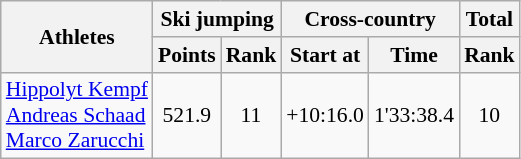<table class="wikitable" border="1" style="font-size:90%">
<tr>
<th rowspan="2">Athletes</th>
<th colspan="2">Ski jumping</th>
<th colspan="2">Cross-country</th>
<th>Total</th>
</tr>
<tr>
<th>Points</th>
<th>Rank</th>
<th>Start at</th>
<th>Time</th>
<th>Rank</th>
</tr>
<tr>
<td><a href='#'>Hippolyt Kempf</a><br><a href='#'>Andreas Schaad</a><br><a href='#'>Marco Zarucchi</a></td>
<td align=center>521.9</td>
<td align=center>11</td>
<td align=center>+10:16.0</td>
<td align=center>1'33:38.4</td>
<td align=center>10</td>
</tr>
</table>
